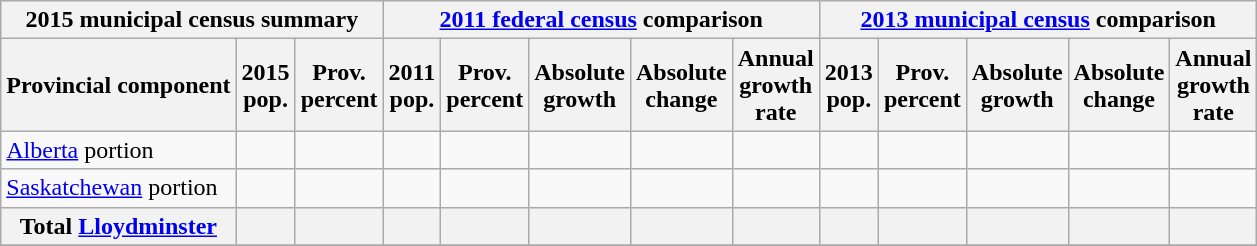<table class="wikitable sortable">
<tr>
<th colspan=3 class=unsortable>2015 municipal census summary</th>
<th colspan=5 class=unsortable><a href='#'>2011 federal census</a> comparison</th>
<th colspan=5 class=unsortable><a href='#'>2013 municipal census</a> comparison</th>
</tr>
<tr>
<th>Provincial component</th>
<th>2015<br>pop.</th>
<th>Prov.<br>percent</th>
<th>2011<br>pop.<br></th>
<th>Prov.<br>percent</th>
<th>Absolute<br>growth</th>
<th>Absolute<br>change</th>
<th>Annual<br>growth<br>rate</th>
<th>2013<br>pop.<br></th>
<th>Prov.<br>percent</th>
<th>Absolute<br>growth</th>
<th>Absolute<br>change</th>
<th>Annual<br>growth<br>rate</th>
</tr>
<tr>
<td><a href='#'>Alberta</a> portion</td>
<td align=center></td>
<td align=center></td>
<td align=center></td>
<td align=center></td>
<td align=center></td>
<td align=center></td>
<td align=center></td>
<td align=center></td>
<td align=center></td>
<td align=center></td>
<td align=center></td>
<td align=center></td>
</tr>
<tr>
<td><a href='#'>Saskatchewan</a> portion</td>
<td align=center></td>
<td align=center></td>
<td align=center></td>
<td align=center></td>
<td align=center></td>
<td align=center></td>
<td align=center></td>
<td align=center></td>
<td align=center></td>
<td align=center></td>
<td align=center></td>
<td align=center></td>
</tr>
<tr class="sortbottom">
<th>Total <a href='#'>Lloydminster</a></th>
<th align=center></th>
<th align=center></th>
<th align=center></th>
<th align=center></th>
<th align=center></th>
<th align=center></th>
<th align=center></th>
<th align=center></th>
<th align=center></th>
<th align=center></th>
<th align=center></th>
<th align=center></th>
</tr>
<tr>
</tr>
</table>
